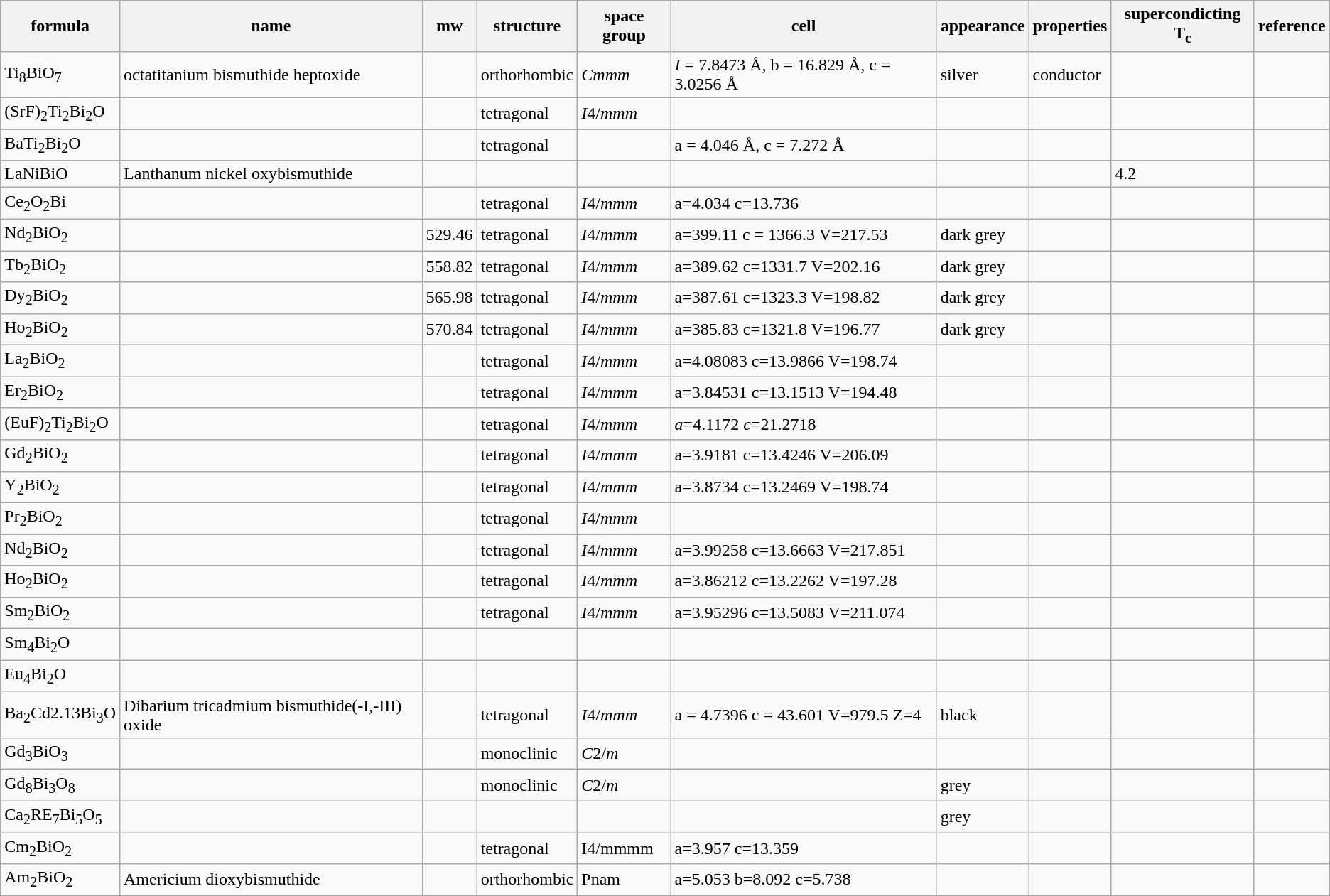<table class="wikitable">
<tr>
<th>formula</th>
<th>name</th>
<th>mw</th>
<th>structure</th>
<th>space group</th>
<th>cell</th>
<th>appearance</th>
<th>properties</th>
<th>supercondicting T<sub>c</sub></th>
<th>reference</th>
</tr>
<tr>
<td>Ti<sub>8</sub>BiO<sub>7</sub></td>
<td>octatitanium bismuthide heptoxide</td>
<td></td>
<td>orthorhombic</td>
<td><em>Cmmm</em></td>
<td><em>I</em> = 7.8473 Å, b = 16.829 Å, c = 3.0256 Å</td>
<td>silver</td>
<td>conductor</td>
<td></td>
<td></td>
</tr>
<tr>
<td>(SrF)<sub>2</sub>Ti<sub>2</sub>Bi<sub>2</sub>O</td>
<td></td>
<td></td>
<td>tetragonal</td>
<td><em>I</em>4/<em>mmm</em></td>
<td></td>
<td></td>
<td></td>
<td></td>
<td></td>
</tr>
<tr>
<td>BaTi<sub>2</sub>Bi<sub>2</sub>O</td>
<td></td>
<td></td>
<td>tetragonal</td>
<td></td>
<td>a = 4.046 Å, c = 7.272 Å</td>
<td></td>
<td></td>
<td></td>
<td></td>
</tr>
<tr>
<td>LaNiBiO</td>
<td>Lanthanum nickel oxybismuthide</td>
<td></td>
<td></td>
<td></td>
<td></td>
<td></td>
<td></td>
<td>4.2</td>
<td></td>
</tr>
<tr>
<td>Ce<sub>2</sub>O<sub>2</sub>Bi</td>
<td></td>
<td></td>
<td>tetragonal</td>
<td><em>I</em>4/<em>mmm</em></td>
<td>a=4.034 c=13.736</td>
<td></td>
<td></td>
<td></td>
<td></td>
</tr>
<tr>
<td>Nd<sub>2</sub>BiO<sub>2</sub></td>
<td></td>
<td>529.46</td>
<td>tetragonal</td>
<td><em>I</em>4/<em>mmm</em></td>
<td>a=399.11 c = 1366.3 V=217.53</td>
<td>dark grey</td>
<td></td>
<td></td>
<td></td>
</tr>
<tr>
<td>Tb<sub>2</sub>BiO<sub>2</sub></td>
<td></td>
<td>558.82</td>
<td>tetragonal</td>
<td><em>I</em>4/<em>mmm</em></td>
<td>a=389.62 c=1331.7 V=202.16</td>
<td>dark grey</td>
<td></td>
<td></td>
<td></td>
</tr>
<tr>
<td>Dy<sub>2</sub>BiO<sub>2</sub></td>
<td></td>
<td>565.98</td>
<td>tetragonal</td>
<td><em>I</em>4/<em>mmm</em></td>
<td>a=387.61 c=1323.3 V=198.82</td>
<td>dark grey</td>
<td></td>
<td></td>
<td></td>
</tr>
<tr>
<td>Ho<sub>2</sub>BiO<sub>2</sub></td>
<td></td>
<td>570.84</td>
<td>tetragonal</td>
<td><em>I</em>4/<em>mmm</em></td>
<td>a=385.83 c=1321.8 V=196.77</td>
<td>dark grey</td>
<td></td>
<td></td>
<td></td>
</tr>
<tr>
<td>La<sub>2</sub>BiO<sub>2</sub></td>
<td></td>
<td></td>
<td>tetragonal</td>
<td><em>I</em>4/<em>mmm</em></td>
<td>a=4.08083 c=13.9866 V=198.74</td>
<td></td>
<td></td>
<td></td>
<td></td>
</tr>
<tr>
<td>Er<sub>2</sub>BiO<sub>2</sub></td>
<td></td>
<td></td>
<td>tetragonal</td>
<td><em>I</em>4/<em>mmm</em></td>
<td>a=3.84531 c=13.1513 V=194.48</td>
<td></td>
<td></td>
<td></td>
<td></td>
</tr>
<tr>
<td>(EuF)<sub>2</sub>Ti<sub>2</sub>Bi<sub>2</sub>O</td>
<td></td>
<td></td>
<td>tetragonal</td>
<td><em>I</em>4/<em>mmm</em></td>
<td><em>a</em>=4.1172 <em>c</em>=21.2718</td>
<td></td>
<td></td>
<td></td>
<td></td>
</tr>
<tr>
<td>Gd<sub>2</sub>BiO<sub>2</sub></td>
<td></td>
<td></td>
<td>tetragonal</td>
<td><em>I</em>4/<em>mmm</em></td>
<td>a=3.9181 c=13.4246 V=206.09</td>
<td></td>
<td></td>
<td></td>
<td></td>
</tr>
<tr>
<td>Y<sub>2</sub>BiO<sub>2</sub></td>
<td></td>
<td></td>
<td>tetragonal</td>
<td><em>I</em>4/<em>mmm</em></td>
<td>a=3.8734 c=13.2469 V=198.74</td>
<td></td>
<td></td>
<td></td>
<td></td>
</tr>
<tr>
<td>Pr<sub>2</sub>BiO<sub>2</sub></td>
<td></td>
<td></td>
<td>tetragonal</td>
<td><em>I</em>4/<em>mmm</em></td>
<td></td>
<td></td>
<td></td>
<td></td>
<td></td>
</tr>
<tr>
<td>Nd<sub>2</sub>BiO<sub>2</sub></td>
<td></td>
<td></td>
<td>tetragonal</td>
<td><em>I</em>4/<em>mmm</em></td>
<td>a=3.99258 c=13.6663 V=217.851</td>
<td></td>
<td></td>
<td></td>
<td></td>
</tr>
<tr>
<td>Ho<sub>2</sub>BiO<sub>2</sub></td>
<td></td>
<td></td>
<td>tetragonal</td>
<td><em>I</em>4/<em>mmm</em></td>
<td>a=3.86212 c=13.2262 V=197.28</td>
<td></td>
<td></td>
<td></td>
<td></td>
</tr>
<tr>
<td>Sm<sub>2</sub>BiO<sub>2</sub></td>
<td></td>
<td></td>
<td>tetragonal</td>
<td><em>I</em>4/<em>mmm</em></td>
<td>a=3.95296 c=13.5083 V=211.074</td>
<td></td>
<td></td>
<td></td>
<td></td>
</tr>
<tr>
<td>Sm<sub>4</sub>Bi<sub>2</sub>O</td>
<td></td>
<td></td>
<td></td>
<td></td>
<td></td>
<td></td>
<td></td>
<td></td>
<td></td>
</tr>
<tr>
<td>Eu<sub>4</sub>Bi<sub>2</sub>O</td>
<td></td>
<td></td>
<td></td>
<td></td>
<td></td>
<td></td>
<td></td>
<td></td>
<td></td>
</tr>
<tr>
<td>Ba<sub>2</sub>Cd2.13Bi<sub>3</sub>O</td>
<td>Dibarium tricadmium bismuthide(-I,-III) oxide</td>
<td></td>
<td>tetragonal</td>
<td><em>I</em>4/<em>mmm</em></td>
<td>a = 4.7396  c = 43.601  V=979.5  Z=4</td>
<td>black</td>
<td></td>
<td></td>
<td></td>
</tr>
<tr>
<td>Gd<sub>3</sub>BiO<sub>3</sub></td>
<td></td>
<td></td>
<td>monoclinic</td>
<td><em>C</em>2/<em>m</em></td>
<td></td>
<td></td>
<td></td>
<td></td>
<td></td>
</tr>
<tr>
<td>Gd<sub>8</sub>Bi<sub>3</sub>O<sub>8</sub></td>
<td></td>
<td></td>
<td>monoclinic</td>
<td><em>C</em>2/<em>m</em></td>
<td></td>
<td>grey</td>
<td></td>
<td></td>
<td></td>
</tr>
<tr>
<td>Ca<sub>2</sub>RE<sub>7</sub>Bi<sub>5</sub>O<sub>5</sub></td>
<td></td>
<td></td>
<td></td>
<td></td>
<td></td>
<td>grey</td>
<td></td>
<td></td>
<td></td>
</tr>
<tr>
<td>Cm<sub>2</sub>BiO<sub>2</sub></td>
<td></td>
<td></td>
<td>tetragonal</td>
<td>I4/mmmm</td>
<td>a=3.957 c=13.359</td>
<td></td>
<td></td>
<td></td>
<td></td>
</tr>
<tr>
<td>Am<sub>2</sub>BiO<sub>2</sub></td>
<td>Americium dioxybismuthide</td>
<td></td>
<td>orthorhombic</td>
<td>Pnam</td>
<td>a=5.053 b=8.092 c=5.738</td>
<td></td>
<td></td>
<td></td>
<td></td>
</tr>
</table>
